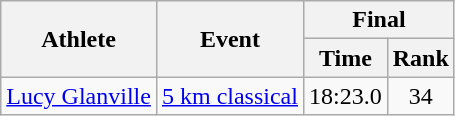<table class="wikitable">
<tr>
<th rowspan="2">Athlete</th>
<th rowspan="2">Event</th>
<th colspan="2">Final</th>
</tr>
<tr>
<th>Time</th>
<th>Rank</th>
</tr>
<tr>
<td rowspan="1"><a href='#'>Lucy Glanville</a></td>
<td><a href='#'>5 km classical</a></td>
<td align="center">18:23.0</td>
<td align="center">34</td>
</tr>
</table>
